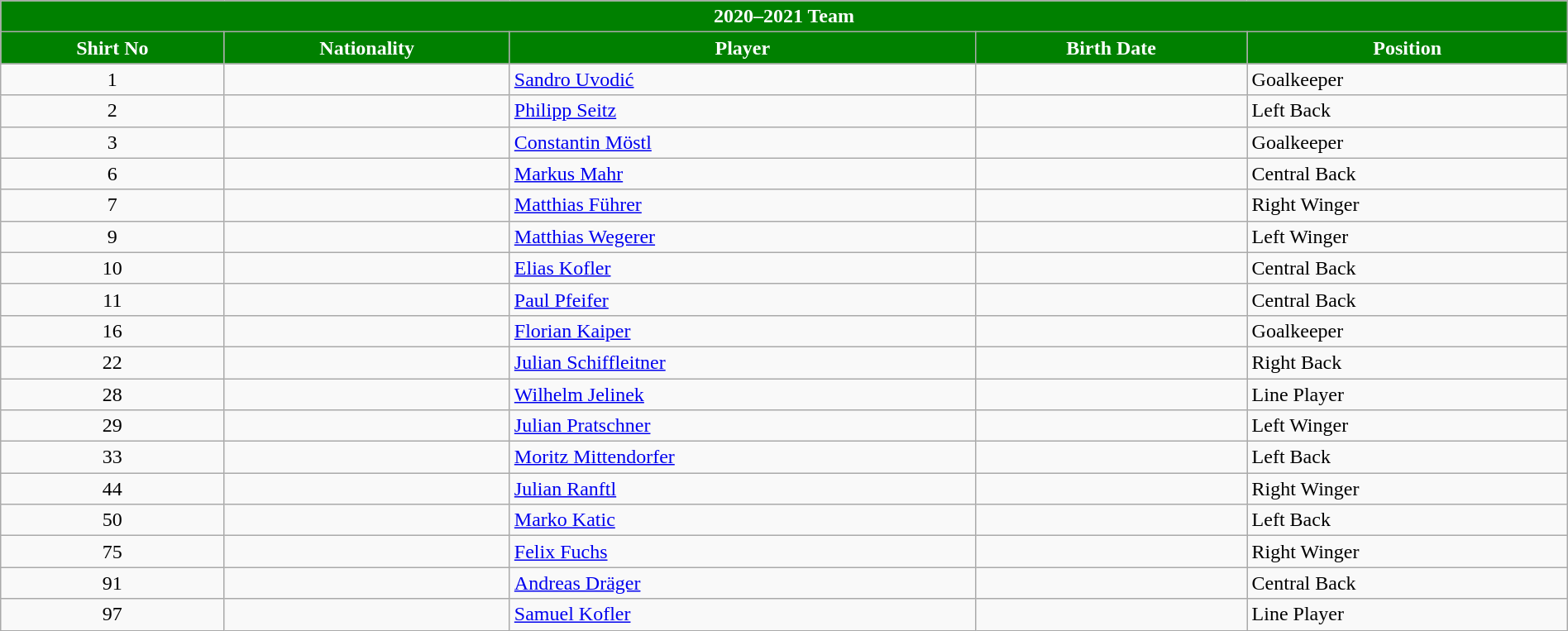<table class="wikitable collapsible collapsed" style="width:100%;">
<tr>
<th colspan=5 style="background-color:#008000;color:#FFFFFF;text-align:center;"><strong>2020–2021 Team</strong></th>
</tr>
<tr>
<th style="color:#FFFFFF; background:#008000">Shirt No</th>
<th style="color:#FFFFFF; background:#008000">Nationality</th>
<th style="color:#FFFFFF; background:#008000">Player</th>
<th style="color:#FFFFFF; background:#008000">Birth Date</th>
<th style="color:#FFFFFF; background:#008000">Position</th>
</tr>
<tr>
<td align=center>1</td>
<td></td>
<td><a href='#'>Sandro Uvodić</a></td>
<td></td>
<td>Goalkeeper</td>
</tr>
<tr>
<td align=center>2</td>
<td></td>
<td><a href='#'>Philipp Seitz</a></td>
<td></td>
<td>Left Back</td>
</tr>
<tr>
<td align=center>3</td>
<td></td>
<td><a href='#'>Constantin Möstl</a></td>
<td></td>
<td>Goalkeeper</td>
</tr>
<tr>
<td align=center>6</td>
<td></td>
<td><a href='#'>Markus Mahr</a></td>
<td></td>
<td>Central Back</td>
</tr>
<tr>
<td align=center>7</td>
<td></td>
<td><a href='#'>Matthias Führer</a></td>
<td></td>
<td>Right Winger</td>
</tr>
<tr>
<td align=center>9</td>
<td></td>
<td><a href='#'>Matthias Wegerer</a></td>
<td></td>
<td>Left Winger</td>
</tr>
<tr>
<td align=center>10</td>
<td></td>
<td><a href='#'>Elias Kofler</a></td>
<td></td>
<td>Central Back</td>
</tr>
<tr>
<td align=center>11</td>
<td></td>
<td><a href='#'>Paul Pfeifer</a></td>
<td></td>
<td>Central Back</td>
</tr>
<tr>
<td align=center>16</td>
<td></td>
<td><a href='#'>Florian Kaiper</a></td>
<td></td>
<td>Goalkeeper</td>
</tr>
<tr>
<td align=center>22</td>
<td></td>
<td><a href='#'>Julian Schiffleitner</a></td>
<td></td>
<td>Right Back</td>
</tr>
<tr>
<td align=center>28</td>
<td></td>
<td><a href='#'>Wilhelm Jelinek</a></td>
<td></td>
<td>Line Player</td>
</tr>
<tr>
<td align=center>29</td>
<td></td>
<td><a href='#'>Julian Pratschner</a></td>
<td></td>
<td>Left Winger</td>
</tr>
<tr>
<td align=center>33</td>
<td></td>
<td><a href='#'>Moritz Mittendorfer</a></td>
<td></td>
<td>Left Back</td>
</tr>
<tr>
<td align=center>44</td>
<td></td>
<td><a href='#'>Julian Ranftl</a></td>
<td></td>
<td>Right Winger</td>
</tr>
<tr>
<td align=center>50</td>
<td></td>
<td><a href='#'>Marko Katic</a></td>
<td></td>
<td>Left Back</td>
</tr>
<tr>
<td align=center>75</td>
<td></td>
<td><a href='#'>Felix Fuchs</a></td>
<td></td>
<td>Right Winger</td>
</tr>
<tr>
<td align=center>91</td>
<td></td>
<td><a href='#'>Andreas Dräger</a></td>
<td></td>
<td>Central Back</td>
</tr>
<tr>
<td align=center>97</td>
<td></td>
<td><a href='#'>Samuel Kofler</a></td>
<td></td>
<td>Line Player</td>
</tr>
</table>
